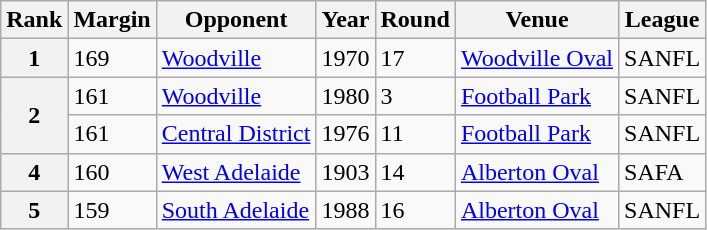<table class="wikitable">
<tr>
<th>Rank</th>
<th>Margin</th>
<th>Opponent</th>
<th>Year</th>
<th>Round</th>
<th>Venue</th>
<th>League</th>
</tr>
<tr>
<th>1</th>
<td>169</td>
<td><a href='#'>Woodville</a></td>
<td>1970</td>
<td>17</td>
<td><a href='#'>Woodville Oval</a></td>
<td>SANFL</td>
</tr>
<tr>
<th rowspan="2">2</th>
<td>161</td>
<td><a href='#'>Woodville</a></td>
<td>1980</td>
<td>3</td>
<td><a href='#'>Football Park</a></td>
<td>SANFL</td>
</tr>
<tr>
<td>161</td>
<td><a href='#'>Central District</a></td>
<td>1976</td>
<td>11</td>
<td><a href='#'>Football Park</a></td>
<td>SANFL</td>
</tr>
<tr>
<th>4</th>
<td>160</td>
<td><a href='#'>West Adelaide</a></td>
<td>1903</td>
<td>14</td>
<td><a href='#'>Alberton Oval</a></td>
<td>SAFA</td>
</tr>
<tr>
<th>5</th>
<td>159</td>
<td><a href='#'>South Adelaide</a></td>
<td>1988</td>
<td>16</td>
<td><a href='#'>Alberton Oval</a></td>
<td>SANFL</td>
</tr>
</table>
